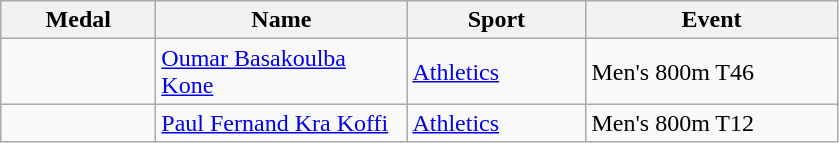<table class="wikitable">
<tr>
<th style="width:6em">Medal</th>
<th style="width:10em">Name</th>
<th style="width:7em">Sport</th>
<th style="width:10em">Event</th>
</tr>
<tr>
<td></td>
<td><a href='#'>Oumar Basakoulba Kone</a></td>
<td><a href='#'>Athletics</a></td>
<td>Men's 800m T46</td>
</tr>
<tr>
<td></td>
<td><a href='#'>Paul Fernand Kra Koffi</a></td>
<td><a href='#'>Athletics</a></td>
<td>Men's 800m T12</td>
</tr>
</table>
